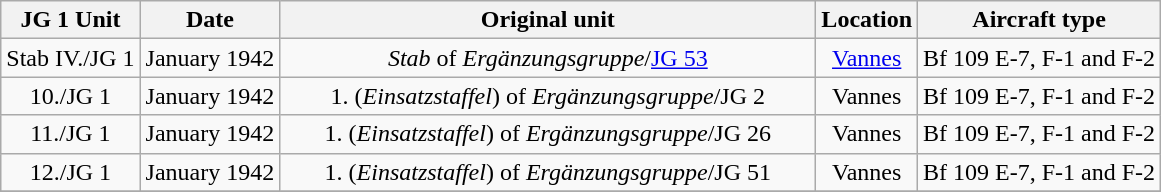<table class="wikitable sortable" style="text-align:center">
<tr>
<th>JG 1 Unit</th>
<th>Date</th>
<th width="350">Original unit</th>
<th>Location</th>
<th>Aircraft type</th>
</tr>
<tr>
<td>Stab IV./JG 1</td>
<td>January 1942</td>
<td><em>Stab</em> of <em>Ergänzungsgruppe</em>/<a href='#'>JG 53</a></td>
<td><a href='#'>Vannes</a></td>
<td>Bf 109 E-7, F-1 and F-2</td>
</tr>
<tr>
<td>10./JG 1</td>
<td>January 1942</td>
<td>1. (<em>Einsatzstaffel</em>) of <em>Ergänzungsgruppe</em>/JG 2</td>
<td>Vannes</td>
<td>Bf 109 E-7, F-1 and F-2</td>
</tr>
<tr>
<td>11./JG 1</td>
<td>January 1942</td>
<td>1. (<em>Einsatzstaffel</em>) of <em>Ergänzungsgruppe</em>/JG 26</td>
<td>Vannes</td>
<td>Bf 109 E-7, F-1 and F-2</td>
</tr>
<tr>
<td>12./JG 1</td>
<td>January 1942</td>
<td>1. (<em>Einsatzstaffel</em>) of <em>Ergänzungsgruppe</em>/JG 51</td>
<td>Vannes</td>
<td>Bf 109 E-7, F-1 and F-2</td>
</tr>
<tr>
</tr>
</table>
